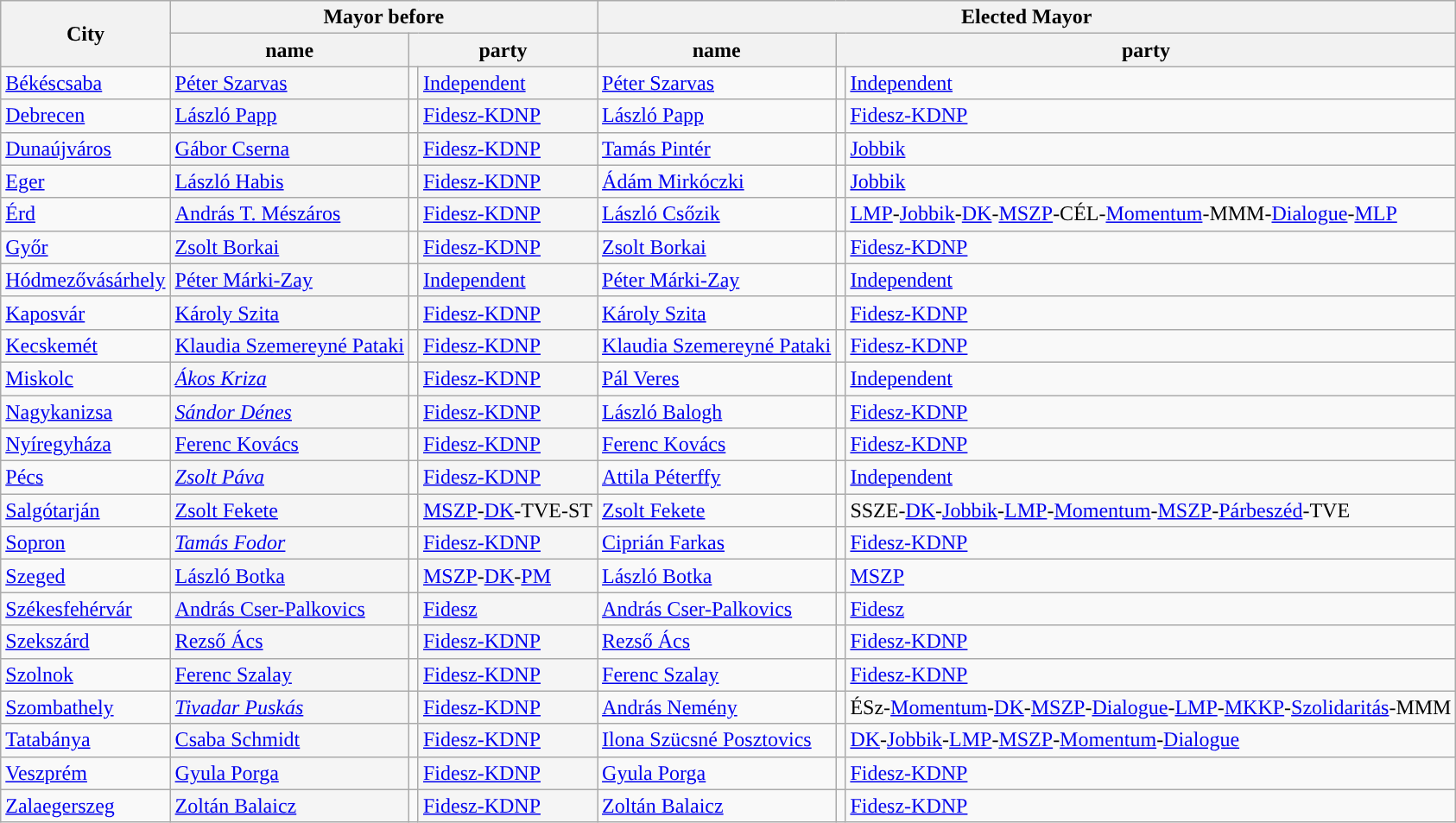<table class="wikitable sortable">
<tr>
<th rowspan=2>City</th>
<th colspan=3>Mayor before</th>
<th colspan=3>Elected Mayor</th>
</tr>
<tr>
<th>name</th>
<th colspan=2>party</th>
<th>name</th>
<th colspan=2>party</th>
</tr>
<tr>
<td><a href='#'>Békéscsaba</a></td>
<td style="background:#F5F5F5;"><a href='#'>Péter Szarvas</a></td>
<td style="background-color: "></td>
<td style="background:#F5F5F5;"><a href='#'>Independent</a></td>
<td><a href='#'>Péter Szarvas</a></td>
<td style="background-color: "></td>
<td><a href='#'>Independent</a> </td>
</tr>
<tr>
<td><a href='#'>Debrecen</a></td>
<td style="background:#F5F5F5;"><a href='#'>László Papp</a></td>
<td style="background-color: "></td>
<td style="background:#F5F5F5;"><a href='#'>Fidesz-KDNP</a></td>
<td><a href='#'>László Papp</a></td>
<td style="background-color: "></td>
<td><a href='#'>Fidesz-KDNP</a></td>
</tr>
<tr>
<td><a href='#'>Dunaújváros</a></td>
<td style="background:#F5F5F5;"><a href='#'>Gábor Cserna</a></td>
<td style="background-color: "></td>
<td style="background:#F5F5F5;"><a href='#'>Fidesz-KDNP</a></td>
<td><a href='#'>Tamás Pintér</a></td>
<td style="background-color: "></td>
<td><a href='#'>Jobbik</a> </td>
</tr>
<tr>
<td><a href='#'>Eger</a></td>
<td style="background:#F5F5F5;"><a href='#'>László Habis</a></td>
<td style="background-color: "></td>
<td style="background:#F5F5F5;"><a href='#'>Fidesz-KDNP</a></td>
<td><a href='#'>Ádám Mirkóczki</a></td>
<td style="background-color: "></td>
<td><a href='#'>Jobbik</a> </td>
</tr>
<tr>
<td><a href='#'>Érd</a></td>
<td style="background:#F5F5F5;"><a href='#'>András T. Mészáros</a></td>
<td style="background-color: "></td>
<td style="background:#F5F5F5;"><a href='#'>Fidesz-KDNP</a></td>
<td><a href='#'>László Csőzik</a></td>
<td style="background-color: "></td>
<td><a href='#'>LMP</a>-<a href='#'>Jobbik</a>-<a href='#'>DK</a>-<a href='#'>MSZP</a>-CÉL-<a href='#'>Momentum</a>-MMM-<a href='#'>Dialogue</a>-<a href='#'>MLP</a></td>
</tr>
<tr>
<td><a href='#'>Győr</a></td>
<td style="background:#F5F5F5;"><a href='#'>Zsolt Borkai</a></td>
<td style="background-color: "></td>
<td style="background:#F5F5F5;"><a href='#'>Fidesz-KDNP</a></td>
<td><a href='#'>Zsolt Borkai</a></td>
<td style="background-color: "></td>
<td><a href='#'>Fidesz-KDNP</a></td>
</tr>
<tr>
<td><a href='#'>Hódmezővásárhely</a></td>
<td style="background:#F5F5F5;"><a href='#'>Péter Márki-Zay</a></td>
<td style="background-color: "></td>
<td style="background:#F5F5F5;"><a href='#'>Independent</a></td>
<td><a href='#'>Péter Márki-Zay</a></td>
<td style="background-color: "></td>
<td><a href='#'>Independent</a> </td>
</tr>
<tr>
<td><a href='#'>Kaposvár</a></td>
<td style="background:#F5F5F5;"><a href='#'>Károly Szita</a></td>
<td style="background-color: "></td>
<td style="background:#F5F5F5;"><a href='#'>Fidesz-KDNP</a></td>
<td><a href='#'>Károly Szita</a></td>
<td style="background-color: "></td>
<td><a href='#'>Fidesz-KDNP</a></td>
</tr>
<tr>
<td><a href='#'>Kecskemét</a></td>
<td style="background:#F5F5F5;"><a href='#'>Klaudia Szemereyné Pataki</a></td>
<td style="background-color: "></td>
<td style="background:#F5F5F5;"><a href='#'>Fidesz-KDNP</a></td>
<td><a href='#'>Klaudia Szemereyné Pataki</a></td>
<td style="background-color: "></td>
<td><a href='#'>Fidesz-KDNP</a></td>
</tr>
<tr>
<td><a href='#'>Miskolc</a></td>
<td style="background:#F5F5F5;"><em><a href='#'>Ákos Kriza</a></em></td>
<td style="background-color: "></td>
<td style="background:#F5F5F5;"><a href='#'>Fidesz-KDNP</a></td>
<td><a href='#'>Pál Veres</a></td>
<td style="background-color: "></td>
<td><a href='#'>Independent</a> </td>
</tr>
<tr>
<td><a href='#'>Nagykanizsa</a></td>
<td style="background:#F5F5F5;"><em><a href='#'>Sándor Dénes</a></em></td>
<td style="background-color: "></td>
<td style="background:#F5F5F5;"><a href='#'>Fidesz-KDNP</a></td>
<td><a href='#'>László Balogh</a></td>
<td style="background-color: "></td>
<td><a href='#'>Fidesz-KDNP</a></td>
</tr>
<tr>
<td><a href='#'>Nyíregyháza</a></td>
<td style="background:#F5F5F5;"><a href='#'>Ferenc Kovács</a></td>
<td style="background-color: "></td>
<td style="background:#F5F5F5;"><a href='#'>Fidesz-KDNP</a></td>
<td><a href='#'>Ferenc Kovács</a></td>
<td style="background-color: "></td>
<td><a href='#'>Fidesz-KDNP</a></td>
</tr>
<tr>
<td><a href='#'>Pécs</a></td>
<td style="background:#F5F5F5;"><em><a href='#'>Zsolt Páva</a></em></td>
<td style="background-color: "></td>
<td style="background:#F5F5F5;"><a href='#'>Fidesz-KDNP</a></td>
<td><a href='#'>Attila Péterffy</a></td>
<td style="background-color: "></td>
<td><a href='#'>Independent</a> </td>
</tr>
<tr>
<td><a href='#'>Salgótarján</a></td>
<td style="background:#F5F5F5;"><a href='#'>Zsolt Fekete</a></td>
<td style="background-color: "></td>
<td style="background:#F5F5F5;"><a href='#'>MSZP</a>-<a href='#'>DK</a>-TVE-ST</td>
<td><a href='#'>Zsolt Fekete</a></td>
<td style="background-color: "></td>
<td>SSZE-<a href='#'>DK</a>-<a href='#'>Jobbik</a>-<a href='#'>LMP</a>-<a href='#'>Momentum</a>-<a href='#'>MSZP</a>-<a href='#'>Párbeszéd</a>-TVE</td>
</tr>
<tr>
<td><a href='#'>Sopron</a></td>
<td style="background:#F5F5F5;"><em><a href='#'>Tamás Fodor</a></em></td>
<td style="background-color: "></td>
<td style="background:#F5F5F5;"><a href='#'>Fidesz-KDNP</a></td>
<td><a href='#'>Ciprián Farkas</a></td>
<td style="background-color: "></td>
<td><a href='#'>Fidesz-KDNP</a></td>
</tr>
<tr>
<td><a href='#'>Szeged</a></td>
<td style="background:#F5F5F5;"><a href='#'>László Botka</a></td>
<td style="background-color: "></td>
<td style="background:#F5F5F5;"><a href='#'>MSZP</a>-<a href='#'>DK</a>-<a href='#'>PM</a></td>
<td><a href='#'>László Botka</a></td>
<td style="background-color: "></td>
<td><a href='#'>MSZP</a> </td>
</tr>
<tr>
<td><a href='#'>Székesfehérvár</a></td>
<td style="background:#F5F5F5;"><a href='#'>András Cser-Palkovics</a></td>
<td style="background-color: "></td>
<td style="background:#F5F5F5;"><a href='#'>Fidesz</a></td>
<td><a href='#'>András Cser-Palkovics</a></td>
<td style="background-color: "></td>
<td><a href='#'>Fidesz</a></td>
</tr>
<tr>
<td><a href='#'>Szekszárd</a></td>
<td style="background:#F5F5F5;"><a href='#'>Rezső Ács</a></td>
<td style="background-color: "></td>
<td style="background:#F5F5F5;"><a href='#'>Fidesz-KDNP</a></td>
<td><a href='#'>Rezső Ács</a></td>
<td style="background-color: "></td>
<td><a href='#'>Fidesz-KDNP</a></td>
</tr>
<tr>
<td><a href='#'>Szolnok</a></td>
<td style="background:#F5F5F5;"><a href='#'>Ferenc Szalay</a></td>
<td style="background-color: "></td>
<td style="background:#F5F5F5;"><a href='#'>Fidesz-KDNP</a></td>
<td><a href='#'>Ferenc Szalay</a></td>
<td style="background-color: "></td>
<td><a href='#'>Fidesz-KDNP</a></td>
</tr>
<tr>
<td><a href='#'>Szombathely</a></td>
<td style="background:#F5F5F5;"><em><a href='#'>Tivadar Puskás</a></em></td>
<td style="background-color: "></td>
<td style="background:#F5F5F5;"><a href='#'>Fidesz-KDNP</a></td>
<td><a href='#'>András Nemény</a></td>
<td style="background-color: "></td>
<td>ÉSz-<a href='#'>Momentum</a>-<a href='#'>DK</a>-<a href='#'>MSZP</a>-<a href='#'>Dialogue</a>-<a href='#'>LMP</a>-<a href='#'>MKKP</a>-<a href='#'>Szolidaritás</a>-MMM</td>
</tr>
<tr>
<td><a href='#'>Tatabánya</a></td>
<td style="background:#F5F5F5;"><a href='#'>Csaba Schmidt</a></td>
<td style="background-color: "></td>
<td style="background:#F5F5F5;"><a href='#'>Fidesz-KDNP</a></td>
<td><a href='#'>Ilona Szücsné Posztovics</a></td>
<td style="background-color: "></td>
<td><a href='#'>DK</a>-<a href='#'>Jobbik</a>-<a href='#'>LMP</a>-<a href='#'>MSZP</a>-<a href='#'>Momentum</a>-<a href='#'>Dialogue</a></td>
</tr>
<tr>
<td><a href='#'>Veszprém</a></td>
<td style="background:#F5F5F5;"><a href='#'>Gyula Porga</a></td>
<td style="background-color: "></td>
<td style="background:#F5F5F5;"><a href='#'>Fidesz-KDNP</a></td>
<td><a href='#'>Gyula Porga</a></td>
<td style="background-color: "></td>
<td><a href='#'>Fidesz-KDNP</a></td>
</tr>
<tr>
<td><a href='#'>Zalaegerszeg</a></td>
<td style="background:#F5F5F5;"><a href='#'>Zoltán Balaicz</a></td>
<td style="background-color: "></td>
<td style="background:#F5F5F5;"><a href='#'>Fidesz-KDNP</a></td>
<td><a href='#'>Zoltán Balaicz</a></td>
<td style="background-color: "></td>
<td><a href='#'>Fidesz-KDNP</a></td>
</tr>
</table>
